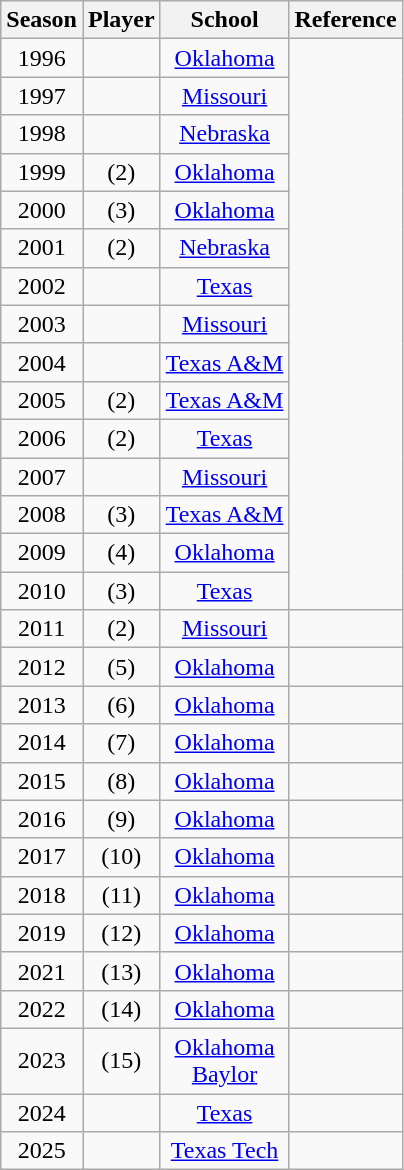<table class="wikitable sortable">
<tr>
<th>Season</th>
<th>Player</th>
<th>School</th>
<th class="unsortable">Reference</th>
</tr>
<tr align=center>
<td>1996</td>
<td></td>
<td><a href='#'>Oklahoma</a></td>
<td rowspan="15"></td>
</tr>
<tr align=center>
<td>1997</td>
<td></td>
<td><a href='#'>Missouri</a></td>
</tr>
<tr align=center>
<td>1998</td>
<td></td>
<td><a href='#'>Nebraska</a></td>
</tr>
<tr align=center>
<td>1999</td>
<td> (2)</td>
<td><a href='#'>Oklahoma</a></td>
</tr>
<tr align=center>
<td>2000</td>
<td> (3)</td>
<td><a href='#'>Oklahoma</a></td>
</tr>
<tr align=center>
<td>2001</td>
<td> (2)</td>
<td><a href='#'>Nebraska</a></td>
</tr>
<tr align=center>
<td>2002</td>
<td></td>
<td><a href='#'>Texas</a></td>
</tr>
<tr align=center>
<td>2003</td>
<td></td>
<td><a href='#'>Missouri</a></td>
</tr>
<tr align=center>
<td>2004</td>
<td></td>
<td><a href='#'>Texas A&M</a></td>
</tr>
<tr align=center>
<td>2005</td>
<td> (2)</td>
<td><a href='#'>Texas A&M</a></td>
</tr>
<tr align=center>
<td>2006</td>
<td> (2)</td>
<td><a href='#'>Texas</a></td>
</tr>
<tr align=center>
<td>2007</td>
<td></td>
<td><a href='#'>Missouri</a></td>
</tr>
<tr align=center>
<td>2008</td>
<td> (3)</td>
<td><a href='#'>Texas A&M</a></td>
</tr>
<tr align=center>
<td>2009</td>
<td> (4)</td>
<td><a href='#'>Oklahoma</a></td>
</tr>
<tr align=center>
<td>2010</td>
<td> (3)</td>
<td><a href='#'>Texas</a></td>
</tr>
<tr align=center>
<td>2011</td>
<td> (2)</td>
<td><a href='#'>Missouri</a></td>
<td style="text-align:center;"></td>
</tr>
<tr align=center>
<td>2012</td>
<td> (5)</td>
<td><a href='#'>Oklahoma</a></td>
<td style="text-align:center;"></td>
</tr>
<tr align=center>
<td>2013</td>
<td> (6)</td>
<td><a href='#'>Oklahoma</a></td>
<td style="text-align:center;"></td>
</tr>
<tr align=center>
<td>2014</td>
<td> (7)</td>
<td><a href='#'>Oklahoma</a></td>
<td style="text-align:center;"></td>
</tr>
<tr align=center>
<td>2015</td>
<td> (8)</td>
<td><a href='#'>Oklahoma</a></td>
<td style="text-align:center;"></td>
</tr>
<tr align=center>
<td>2016</td>
<td> (9)</td>
<td><a href='#'>Oklahoma</a></td>
<td style="text-align:center;"></td>
</tr>
<tr align=center>
<td>2017</td>
<td> (10)</td>
<td><a href='#'>Oklahoma</a></td>
<td style="text-align:center;"></td>
</tr>
<tr align=center>
<td>2018</td>
<td> (11)</td>
<td><a href='#'>Oklahoma</a></td>
<td style="text-align:center;"></td>
</tr>
<tr align=center>
<td>2019</td>
<td> (12)</td>
<td><a href='#'>Oklahoma</a></td>
<td style="text-align:center;"></td>
</tr>
<tr align=center>
<td>2021</td>
<td> (13)</td>
<td><a href='#'>Oklahoma</a></td>
<td style="text-align:center;"></td>
</tr>
<tr align=center>
<td>2022</td>
<td> (14)</td>
<td><a href='#'>Oklahoma</a></td>
<td style="text-align:center;"></td>
</tr>
<tr align=center>
<td>2023</td>
<td> (15)<br></td>
<td><a href='#'>Oklahoma</a><br><a href='#'>Baylor</a></td>
<td style="text-align:center;"></td>
</tr>
<tr align=center>
<td>2024</td>
<td></td>
<td><a href='#'>Texas</a></td>
<td style="text-align:center;"></td>
</tr>
<tr align=center>
<td>2025</td>
<td></td>
<td><a href='#'>Texas Tech</a></td>
<td style="text-align:center;"></td>
</tr>
</table>
